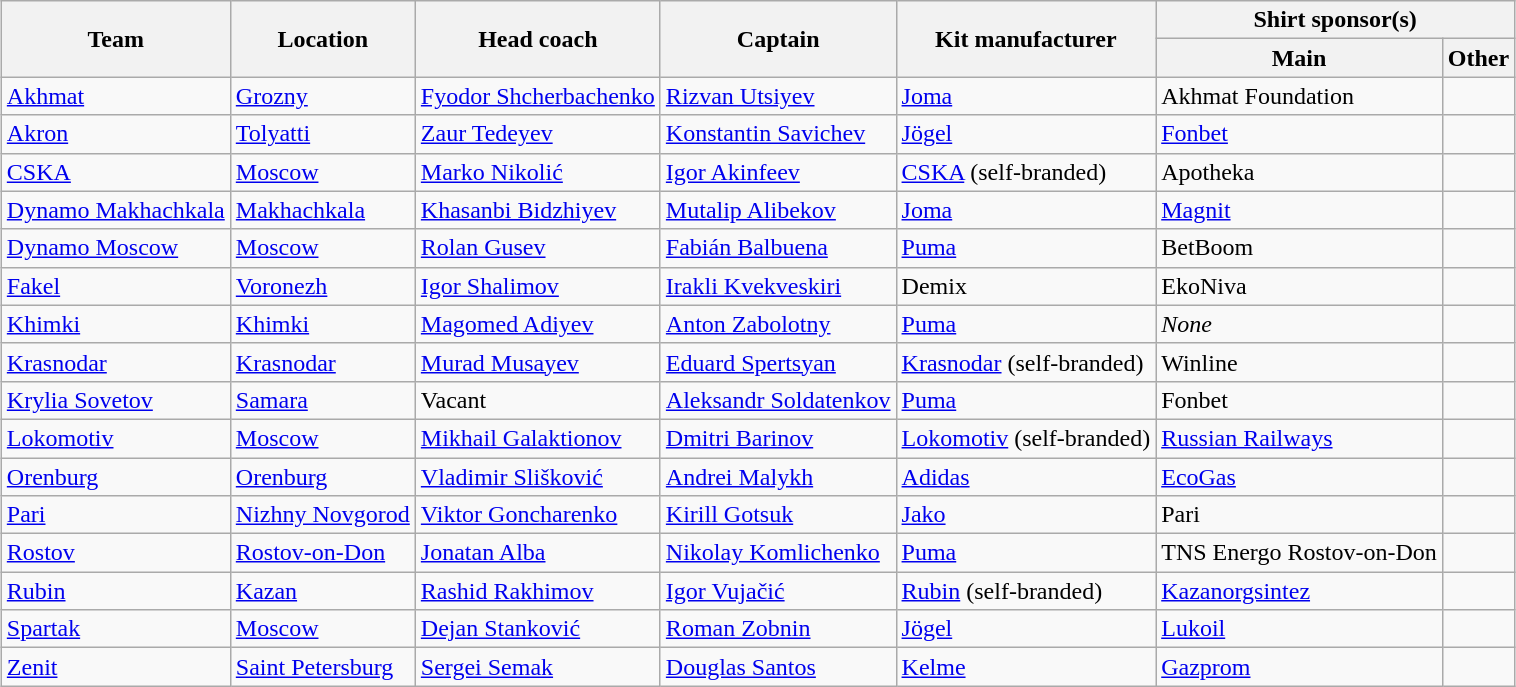<table class="wikitable sortable" style="text-align:left;margin: 1em auto;">
<tr>
<th rowspan="2">Team</th>
<th rowspan="2">Location</th>
<th rowspan="2">Head coach</th>
<th rowspan="2">Captain</th>
<th rowspan="2">Kit manufacturer</th>
<th colspan="2">Shirt sponsor(s)</th>
</tr>
<tr>
<th>Main</th>
<th>Other</th>
</tr>
<tr>
<td><a href='#'>Akhmat</a></td>
<td><a href='#'>Grozny</a></td>
<td> <a href='#'>Fyodor Shcherbachenko</a> </td>
<td> <a href='#'>Rizvan Utsiyev</a></td>
<td> <a href='#'>Joma</a></td>
<td>Akhmat Foundation</td>
<td></td>
</tr>
<tr>
<td><a href='#'>Akron</a></td>
<td><a href='#'>Tolyatti</a></td>
<td> <a href='#'>Zaur Tedeyev</a></td>
<td> <a href='#'>Konstantin Savichev</a></td>
<td> <a href='#'>Jögel</a></td>
<td><a href='#'>Fonbet</a></td>
<td></td>
</tr>
<tr>
<td><a href='#'>CSKA</a></td>
<td><a href='#'>Moscow</a></td>
<td> <a href='#'>Marko Nikolić</a></td>
<td> <a href='#'>Igor Akinfeev</a></td>
<td><a href='#'>CSKA</a> (self-branded)</td>
<td>Apotheka</td>
<td></td>
</tr>
<tr>
<td><a href='#'>Dynamo Makhachkala</a></td>
<td><a href='#'>Makhachkala</a></td>
<td> <a href='#'>Khasanbi Bidzhiyev</a></td>
<td> <a href='#'>Mutalip Alibekov</a></td>
<td> <a href='#'>Joma</a></td>
<td><a href='#'>Magnit</a></td>
<td></td>
</tr>
<tr>
<td><a href='#'>Dynamo Moscow</a></td>
<td><a href='#'>Moscow</a></td>
<td> <a href='#'>Rolan Gusev</a> </td>
<td> <a href='#'>Fabián Balbuena</a></td>
<td> <a href='#'>Puma</a></td>
<td>BetBoom</td>
<td></td>
</tr>
<tr>
<td><a href='#'>Fakel</a></td>
<td><a href='#'>Voronezh</a></td>
<td> <a href='#'>Igor Shalimov</a></td>
<td> <a href='#'>Irakli Kvekveskiri</a></td>
<td> Demix</td>
<td>EkoNiva</td>
<td></td>
</tr>
<tr>
<td><a href='#'>Khimki</a></td>
<td><a href='#'>Khimki</a></td>
<td> <a href='#'>Magomed Adiyev</a></td>
<td> <a href='#'>Anton Zabolotny</a></td>
<td> <a href='#'>Puma</a></td>
<td><em>None</em></td>
<td></td>
</tr>
<tr>
<td><a href='#'>Krasnodar</a></td>
<td><a href='#'>Krasnodar</a></td>
<td> <a href='#'>Murad Musayev</a></td>
<td> <a href='#'>Eduard Spertsyan</a></td>
<td><a href='#'>Krasnodar</a> (self-branded)</td>
<td>Winline</td>
<td></td>
</tr>
<tr>
<td><a href='#'>Krylia Sovetov</a></td>
<td><a href='#'>Samara</a></td>
<td>Vacant</td>
<td> <a href='#'>Aleksandr Soldatenkov</a></td>
<td> <a href='#'>Puma</a></td>
<td>Fonbet</td>
<td></td>
</tr>
<tr>
<td><a href='#'>Lokomotiv</a></td>
<td><a href='#'>Moscow</a></td>
<td> <a href='#'>Mikhail Galaktionov</a></td>
<td> <a href='#'>Dmitri Barinov</a></td>
<td><a href='#'>Lokomotiv</a> (self-branded)</td>
<td><a href='#'>Russian Railways</a></td>
<td></td>
</tr>
<tr>
<td><a href='#'>Orenburg</a></td>
<td><a href='#'>Orenburg</a></td>
<td> <a href='#'>Vladimir Slišković</a></td>
<td> <a href='#'>Andrei Malykh</a></td>
<td> <a href='#'>Adidas</a></td>
<td><a href='#'>EcoGas</a></td>
<td></td>
</tr>
<tr>
<td><a href='#'>Pari</a></td>
<td><a href='#'>Nizhny Novgorod</a></td>
<td> <a href='#'>Viktor Goncharenko</a></td>
<td> <a href='#'>Kirill Gotsuk</a></td>
<td> <a href='#'>Jako</a></td>
<td>Pari</td>
<td></td>
</tr>
<tr>
<td><a href='#'>Rostov</a></td>
<td><a href='#'>Rostov-on-Don</a></td>
<td> <a href='#'>Jonatan Alba</a></td>
<td> <a href='#'>Nikolay Komlichenko</a></td>
<td> <a href='#'>Puma</a></td>
<td>TNS Energo Rostov-on-Don</td>
<td></td>
</tr>
<tr>
<td><a href='#'>Rubin</a></td>
<td><a href='#'>Kazan</a></td>
<td> <a href='#'>Rashid Rakhimov</a></td>
<td> <a href='#'>Igor Vujačić</a></td>
<td><a href='#'>Rubin</a> (self-branded)</td>
<td><a href='#'>Kazanorgsintez</a></td>
<td></td>
</tr>
<tr>
<td><a href='#'>Spartak</a></td>
<td><a href='#'>Moscow</a></td>
<td> <a href='#'>Dejan Stanković</a></td>
<td> <a href='#'>Roman Zobnin</a></td>
<td> <a href='#'>Jögel</a></td>
<td><a href='#'>Lukoil</a></td>
<td></td>
</tr>
<tr>
<td><a href='#'>Zenit</a></td>
<td><a href='#'>Saint Petersburg</a></td>
<td> <a href='#'>Sergei Semak</a></td>
<td> <a href='#'>Douglas Santos</a></td>
<td> <a href='#'>Kelme</a></td>
<td><a href='#'>Gazprom</a></td>
<td></td>
</tr>
</table>
